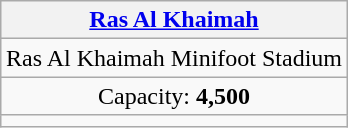<table class="wikitable" style="margin:auto;text-align:center">
<tr>
<th><a href='#'>Ras Al Khaimah</a></th>
</tr>
<tr>
<td>Ras Al Khaimah Minifoot Stadium</td>
</tr>
<tr>
<td>Capacity: <strong>4,500</strong></td>
</tr>
<tr>
<td></td>
</tr>
</table>
